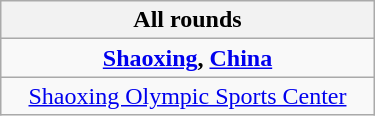<table class=wikitable style=text-align:center width=250>
<tr>
<th>All rounds</th>
</tr>
<tr>
<td><strong> <a href='#'>Shaoxing</a>, <a href='#'>China</a></strong></td>
</tr>
<tr>
<td><a href='#'>Shaoxing Olympic Sports Center</a><br></td>
</tr>
</table>
